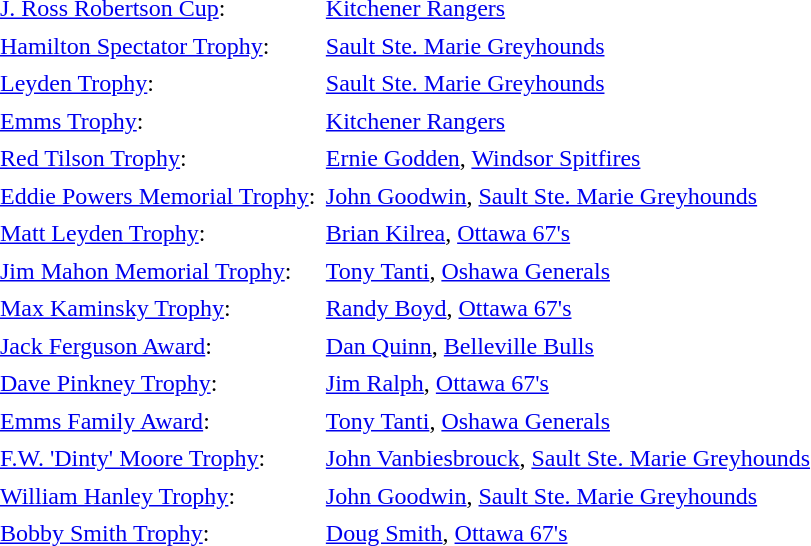<table cellpadding="3" cellspacing="1">
<tr>
<td><a href='#'>J. Ross Robertson Cup</a>:</td>
<td><a href='#'>Kitchener Rangers</a></td>
</tr>
<tr>
<td><a href='#'>Hamilton Spectator Trophy</a>:</td>
<td><a href='#'>Sault Ste. Marie Greyhounds</a></td>
</tr>
<tr>
<td><a href='#'>Leyden Trophy</a>:</td>
<td><a href='#'>Sault Ste. Marie Greyhounds</a></td>
</tr>
<tr>
<td><a href='#'>Emms Trophy</a>:</td>
<td><a href='#'>Kitchener Rangers</a></td>
</tr>
<tr>
<td><a href='#'>Red Tilson Trophy</a>:</td>
<td><a href='#'>Ernie Godden</a>, <a href='#'>Windsor Spitfires</a></td>
</tr>
<tr>
<td><a href='#'>Eddie Powers Memorial Trophy</a>:</td>
<td><a href='#'>John Goodwin</a>, <a href='#'>Sault Ste. Marie Greyhounds</a></td>
</tr>
<tr>
<td><a href='#'>Matt Leyden Trophy</a>:</td>
<td><a href='#'>Brian Kilrea</a>, <a href='#'>Ottawa 67's</a></td>
</tr>
<tr>
<td><a href='#'>Jim Mahon Memorial Trophy</a>:</td>
<td><a href='#'>Tony Tanti</a>, <a href='#'>Oshawa Generals</a></td>
</tr>
<tr>
<td><a href='#'>Max Kaminsky Trophy</a>:</td>
<td><a href='#'>Randy Boyd</a>, <a href='#'>Ottawa 67's</a></td>
</tr>
<tr>
<td><a href='#'>Jack Ferguson Award</a>:</td>
<td><a href='#'>Dan Quinn</a>, <a href='#'>Belleville Bulls</a></td>
</tr>
<tr>
<td><a href='#'>Dave Pinkney Trophy</a>:</td>
<td><a href='#'>Jim Ralph</a>, <a href='#'>Ottawa 67's</a></td>
</tr>
<tr>
<td><a href='#'>Emms Family Award</a>:</td>
<td><a href='#'>Tony Tanti</a>, <a href='#'>Oshawa Generals</a></td>
</tr>
<tr>
<td><a href='#'>F.W. 'Dinty' Moore Trophy</a>:</td>
<td><a href='#'>John Vanbiesbrouck</a>, <a href='#'>Sault Ste. Marie Greyhounds</a></td>
</tr>
<tr>
<td><a href='#'>William Hanley Trophy</a>:</td>
<td><a href='#'>John Goodwin</a>, <a href='#'>Sault Ste. Marie Greyhounds</a></td>
</tr>
<tr>
<td><a href='#'>Bobby Smith Trophy</a>:</td>
<td><a href='#'>Doug Smith</a>, <a href='#'>Ottawa 67's</a></td>
</tr>
</table>
